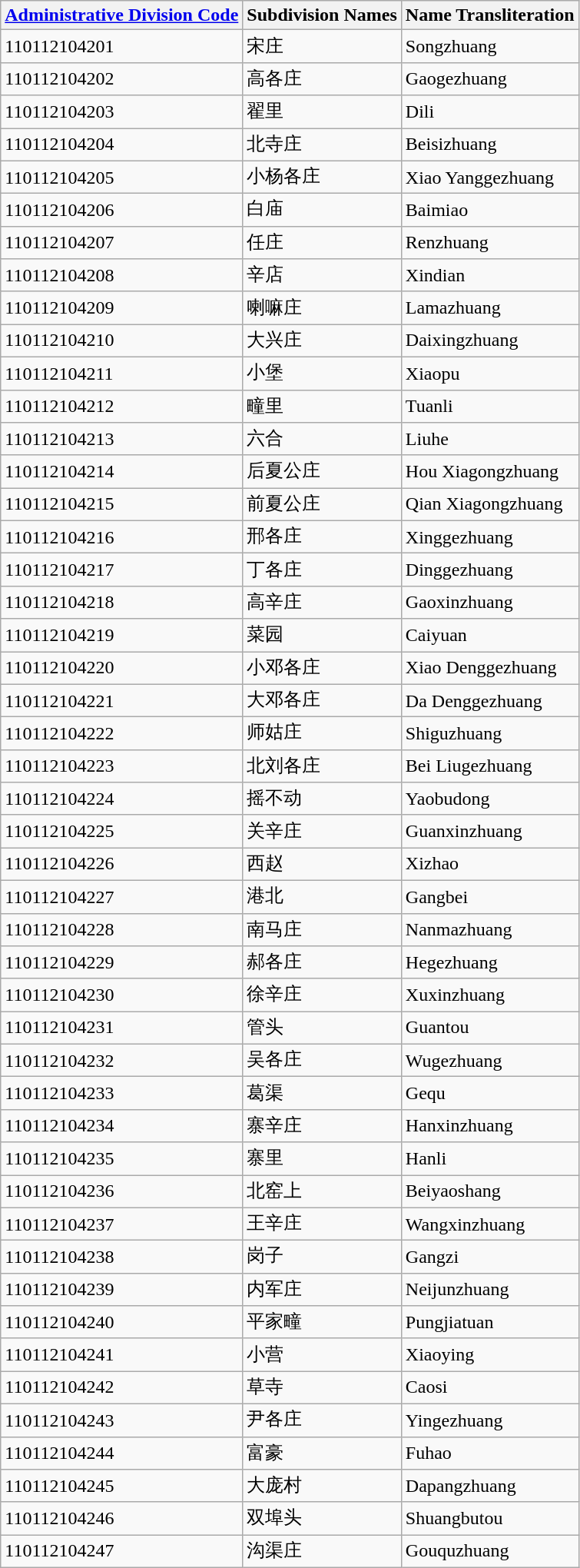<table class="wikitable sortable">
<tr>
<th><a href='#'>Administrative Division Code</a></th>
<th>Subdivision Names</th>
<th>Name Transliteration</th>
</tr>
<tr>
<td>110112104201</td>
<td>宋庄</td>
<td>Songzhuang</td>
</tr>
<tr>
<td>110112104202</td>
<td>高各庄</td>
<td>Gaogezhuang</td>
</tr>
<tr>
<td>110112104203</td>
<td>翟里</td>
<td>Dili</td>
</tr>
<tr>
<td>110112104204</td>
<td>北寺庄</td>
<td>Beisizhuang</td>
</tr>
<tr>
<td>110112104205</td>
<td>小杨各庄</td>
<td>Xiao Yanggezhuang</td>
</tr>
<tr>
<td>110112104206</td>
<td>白庙</td>
<td>Baimiao</td>
</tr>
<tr>
<td>110112104207</td>
<td>任庄</td>
<td>Renzhuang</td>
</tr>
<tr>
<td>110112104208</td>
<td>辛店</td>
<td>Xindian</td>
</tr>
<tr>
<td>110112104209</td>
<td>喇嘛庄</td>
<td>Lamazhuang</td>
</tr>
<tr>
<td>110112104210</td>
<td>大兴庄</td>
<td>Daixingzhuang</td>
</tr>
<tr>
<td>110112104211</td>
<td>小堡</td>
<td>Xiaopu</td>
</tr>
<tr>
<td>110112104212</td>
<td>疃里</td>
<td>Tuanli</td>
</tr>
<tr>
<td>110112104213</td>
<td>六合</td>
<td>Liuhe</td>
</tr>
<tr>
<td>110112104214</td>
<td>后夏公庄</td>
<td>Hou Xiagongzhuang</td>
</tr>
<tr>
<td>110112104215</td>
<td>前夏公庄</td>
<td>Qian Xiagongzhuang</td>
</tr>
<tr>
<td>110112104216</td>
<td>邢各庄</td>
<td>Xinggezhuang</td>
</tr>
<tr>
<td>110112104217</td>
<td>丁各庄</td>
<td>Dinggezhuang</td>
</tr>
<tr>
<td>110112104218</td>
<td>高辛庄</td>
<td>Gaoxinzhuang</td>
</tr>
<tr>
<td>110112104219</td>
<td>菜园</td>
<td>Caiyuan</td>
</tr>
<tr>
<td>110112104220</td>
<td>小邓各庄</td>
<td>Xiao Denggezhuang</td>
</tr>
<tr>
<td>110112104221</td>
<td>大邓各庄</td>
<td>Da Denggezhuang</td>
</tr>
<tr>
<td>110112104222</td>
<td>师姑庄</td>
<td>Shiguzhuang</td>
</tr>
<tr>
<td>110112104223</td>
<td>北刘各庄</td>
<td>Bei Liugezhuang</td>
</tr>
<tr>
<td>110112104224</td>
<td>摇不动</td>
<td>Yaobudong</td>
</tr>
<tr>
<td>110112104225</td>
<td>关辛庄</td>
<td>Guanxinzhuang</td>
</tr>
<tr>
<td>110112104226</td>
<td>西赵</td>
<td>Xizhao</td>
</tr>
<tr>
<td>110112104227</td>
<td>港北</td>
<td>Gangbei</td>
</tr>
<tr>
<td>110112104228</td>
<td>南马庄</td>
<td>Nanmazhuang</td>
</tr>
<tr>
<td>110112104229</td>
<td>郝各庄</td>
<td>Hegezhuang</td>
</tr>
<tr>
<td>110112104230</td>
<td>徐辛庄</td>
<td>Xuxinzhuang</td>
</tr>
<tr>
<td>110112104231</td>
<td>管头</td>
<td>Guantou</td>
</tr>
<tr>
<td>110112104232</td>
<td>吴各庄</td>
<td>Wugezhuang</td>
</tr>
<tr>
<td>110112104233</td>
<td>葛渠</td>
<td>Gequ</td>
</tr>
<tr>
<td>110112104234</td>
<td>寨辛庄</td>
<td>Hanxinzhuang</td>
</tr>
<tr>
<td>110112104235</td>
<td>寨里</td>
<td>Hanli</td>
</tr>
<tr>
<td>110112104236</td>
<td>北窑上</td>
<td>Beiyaoshang</td>
</tr>
<tr>
<td>110112104237</td>
<td>王辛庄</td>
<td>Wangxinzhuang</td>
</tr>
<tr>
<td>110112104238</td>
<td>岗子</td>
<td>Gangzi</td>
</tr>
<tr>
<td>110112104239</td>
<td>内军庄</td>
<td>Neijunzhuang</td>
</tr>
<tr>
<td>110112104240</td>
<td>平家疃</td>
<td>Pungjiatuan</td>
</tr>
<tr>
<td>110112104241</td>
<td>小营</td>
<td>Xiaoying</td>
</tr>
<tr>
<td>110112104242</td>
<td>草寺</td>
<td>Caosi</td>
</tr>
<tr>
<td>110112104243</td>
<td>尹各庄</td>
<td>Yingezhuang</td>
</tr>
<tr>
<td>110112104244</td>
<td>富豪</td>
<td>Fuhao</td>
</tr>
<tr>
<td>110112104245</td>
<td>大庞村</td>
<td>Dapangzhuang</td>
</tr>
<tr>
<td>110112104246</td>
<td>双埠头</td>
<td>Shuangbutou</td>
</tr>
<tr>
<td>110112104247</td>
<td>沟渠庄</td>
<td>Gouquzhuang</td>
</tr>
</table>
